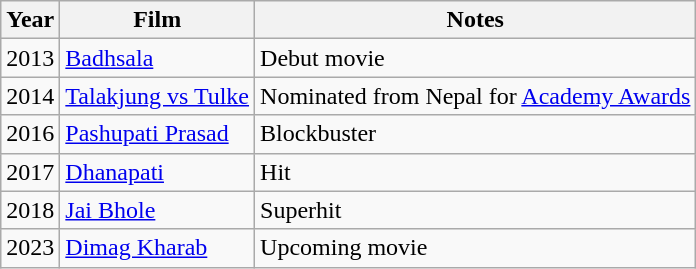<table class="wikitable sortable">
<tr>
<th>Year</th>
<th>Film</th>
<th>Notes</th>
</tr>
<tr>
<td>2013</td>
<td><a href='#'>Badhsala</a></td>
<td>Debut movie</td>
</tr>
<tr>
<td>2014</td>
<td><a href='#'>Talakjung vs Tulke</a></td>
<td>Nominated from Nepal for <a href='#'>Academy Awards</a></td>
</tr>
<tr>
<td>2016</td>
<td><a href='#'>Pashupati Prasad</a></td>
<td>Blockbuster</td>
</tr>
<tr>
<td>2017</td>
<td><a href='#'>Dhanapati</a></td>
<td>Hit</td>
</tr>
<tr>
<td>2018</td>
<td><a href='#'>Jai Bhole</a></td>
<td>Superhit</td>
</tr>
<tr>
<td>2023</td>
<td><a href='#'>Dimag Kharab</a></td>
<td>Upcoming movie</td>
</tr>
</table>
